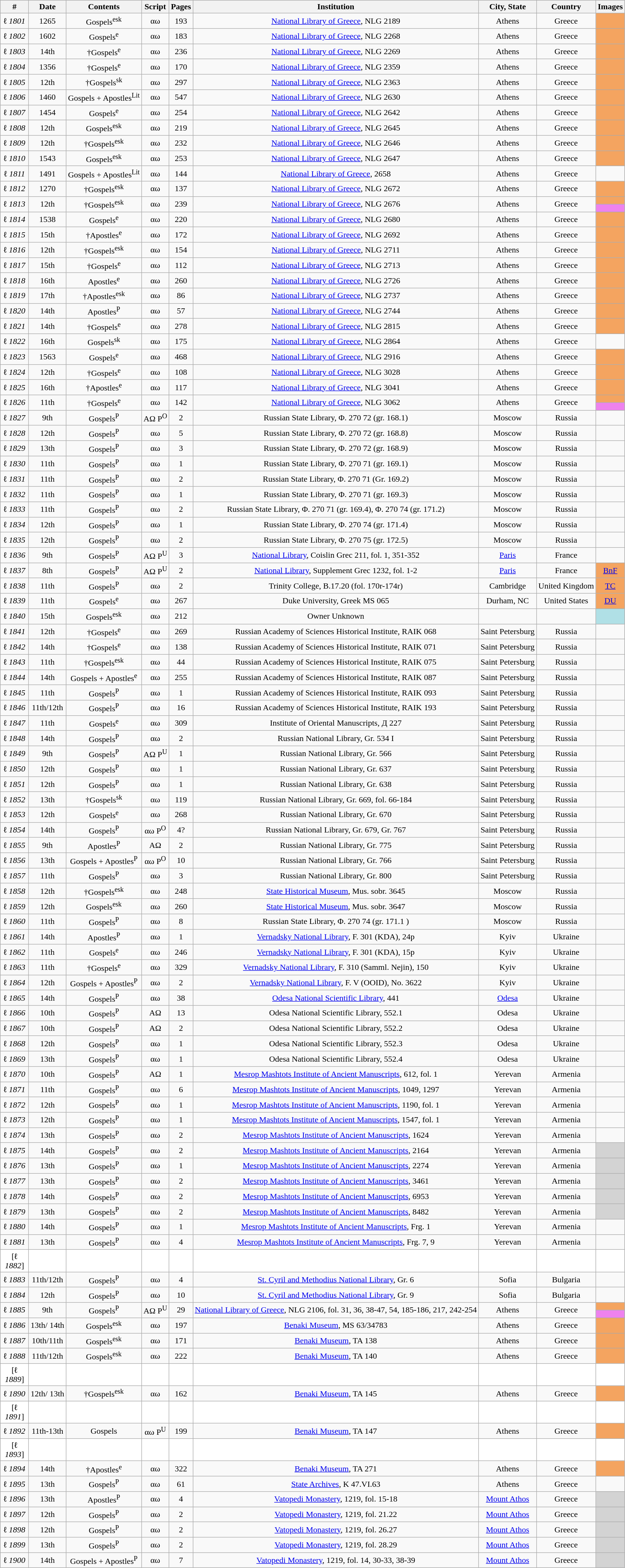<table class="wikitable sortable" style="text-align:center">
<tr>
<th style="width:3em;">#</th>
<th>Date</th>
<th>Contents</th>
<th>Script</th>
<th>Pages</th>
<th>Institution</th>
<th>City, State</th>
<th>Country</th>
<th>Images</th>
</tr>
<tr>
<td><strong>ℓ</strong> <em>1801</em></td>
<td>1265</td>
<td>Gospels<sup>esk</sup></td>
<td>αω</td>
<td>193</td>
<td><a href='#'>National Library of Greece</a>, NLG 2189</td>
<td>Athens</td>
<td>Greece</td>
<td bgcolor="sandybrown"></td>
</tr>
<tr>
<td><strong>ℓ</strong> <em>1802</em></td>
<td>1602</td>
<td>Gospels<sup>e</sup></td>
<td>αω</td>
<td>183</td>
<td><a href='#'>National Library of Greece</a>, NLG 2268</td>
<td>Athens</td>
<td>Greece</td>
<td bgcolor="sandybrown"></td>
</tr>
<tr>
<td><strong>ℓ</strong> <em>1803</em></td>
<td>14th</td>
<td>†Gospels<sup>e</sup></td>
<td>αω</td>
<td>236</td>
<td><a href='#'>National Library of Greece</a>, NLG 2269</td>
<td>Athens</td>
<td>Greece</td>
<td bgcolor="sandybrown"></td>
</tr>
<tr>
<td><strong>ℓ</strong> <em>1804</em></td>
<td>1356</td>
<td>†Gospels<sup>e</sup></td>
<td>αω</td>
<td>170</td>
<td><a href='#'>National Library of Greece</a>, NLG 2359</td>
<td>Athens</td>
<td>Greece</td>
<td bgcolor="sandybrown"></td>
</tr>
<tr>
<td><strong>ℓ</strong> <em>1805</em></td>
<td>12th</td>
<td>†Gospels<sup>sk</sup></td>
<td>αω</td>
<td>297</td>
<td><a href='#'>National Library of Greece</a>, NLG 2363</td>
<td>Athens</td>
<td>Greece</td>
<td bgcolor="sandybrown"></td>
</tr>
<tr>
<td><strong>ℓ</strong> <em>1806</em></td>
<td>1460</td>
<td>Gospels + Apostles<sup>Lit</sup></td>
<td>αω</td>
<td>547</td>
<td><a href='#'>National Library of Greece</a>, NLG 2630</td>
<td>Athens</td>
<td>Greece</td>
<td bgcolor="sandybrown"></td>
</tr>
<tr>
<td><strong>ℓ</strong> <em>1807</em></td>
<td>1454</td>
<td>Gospels<sup>e</sup></td>
<td>αω</td>
<td>254</td>
<td><a href='#'>National Library of Greece</a>, NLG 2642</td>
<td>Athens</td>
<td>Greece</td>
<td bgcolor="sandybrown"></td>
</tr>
<tr>
<td><strong>ℓ</strong> <em>1808</em></td>
<td>12th</td>
<td>Gospels<sup>esk</sup></td>
<td>αω</td>
<td>219</td>
<td><a href='#'>National Library of Greece</a>, NLG 2645</td>
<td>Athens</td>
<td>Greece</td>
<td bgcolor="sandybrown"></td>
</tr>
<tr>
<td><strong>ℓ</strong> <em>1809</em></td>
<td>12th</td>
<td>†Gospels<sup>esk</sup></td>
<td>αω</td>
<td>232</td>
<td><a href='#'>National Library of Greece</a>, NLG 2646</td>
<td>Athens</td>
<td>Greece</td>
<td bgcolor="sandybrown"></td>
</tr>
<tr>
<td><strong>ℓ</strong> <em>1810</em></td>
<td>1543</td>
<td>Gospels<sup>esk</sup></td>
<td>αω</td>
<td>253</td>
<td><a href='#'>National Library of Greece</a>, NLG 2647</td>
<td>Athens</td>
<td>Greece</td>
<td bgcolor="sandybrown"></td>
</tr>
<tr>
<td><strong>ℓ</strong> <em>1811</em></td>
<td>1491</td>
<td>Gospels + Apostles<sup>Lit</sup></td>
<td>αω</td>
<td>144</td>
<td><a href='#'>National Library of Greece</a>, 2658</td>
<td>Athens</td>
<td>Greece</td>
<td></td>
</tr>
<tr>
<td><strong>ℓ</strong> <em>1812</em></td>
<td>1270</td>
<td>†Gospels<sup>esk</sup></td>
<td>αω</td>
<td>137</td>
<td><a href='#'>National Library of Greece</a>, NLG 2672</td>
<td>Athens</td>
<td>Greece</td>
<td bgcolor="sandybrown"></td>
</tr>
<tr>
<td rowspan=2><strong>ℓ</strong> <em>1813</em></td>
<td rowspan=2>12th</td>
<td rowspan=2>†Gospels<sup>esk</sup></td>
<td rowspan=2>αω</td>
<td rowspan=2>239</td>
<td rowspan=2><a href='#'>National Library of Greece</a>, NLG 2676</td>
<td rowspan=2>Athens</td>
<td rowspan=2>Greece</td>
<td bgcolor="sandybrown"></td>
</tr>
<tr>
<td bgcolor="violet"></td>
</tr>
<tr>
<td><strong>ℓ</strong> <em>1814</em></td>
<td>1538</td>
<td>Gospels<sup>e</sup></td>
<td>αω</td>
<td>220</td>
<td><a href='#'>National Library of Greece</a>, NLG 2680</td>
<td>Athens</td>
<td>Greece</td>
<td bgcolor="sandybrown"></td>
</tr>
<tr>
<td><strong>ℓ</strong> <em>1815</em></td>
<td>15th</td>
<td>†Apostles<sup>e</sup></td>
<td>αω</td>
<td>172</td>
<td><a href='#'>National Library of Greece</a>, NLG 2692</td>
<td>Athens</td>
<td>Greece</td>
<td bgcolor="sandybrown"></td>
</tr>
<tr>
<td><strong>ℓ</strong> <em>1816</em></td>
<td>12th</td>
<td>†Gospels<sup>esk</sup></td>
<td>αω</td>
<td>154</td>
<td><a href='#'>National Library of Greece</a>, NLG 2711</td>
<td>Athens</td>
<td>Greece</td>
<td bgcolor="sandybrown"></td>
</tr>
<tr>
<td><strong>ℓ</strong> <em>1817</em></td>
<td>15th</td>
<td>†Gospels<sup>e</sup></td>
<td>αω</td>
<td>112</td>
<td><a href='#'>National Library of Greece</a>, NLG 2713</td>
<td>Athens</td>
<td>Greece</td>
<td bgcolor="sandybrown"></td>
</tr>
<tr>
<td><strong>ℓ</strong> <em>1818</em></td>
<td>16th</td>
<td>Apostles<sup>e</sup></td>
<td>αω</td>
<td>260</td>
<td><a href='#'>National Library of Greece</a>, NLG 2726</td>
<td>Athens</td>
<td>Greece</td>
<td bgcolor="sandybrown"></td>
</tr>
<tr>
<td><strong>ℓ</strong> <em>1819</em></td>
<td>17th</td>
<td>†Apostles<sup>esk</sup></td>
<td>αω</td>
<td>86</td>
<td><a href='#'>National Library of Greece</a>, NLG 2737</td>
<td>Athens</td>
<td>Greece</td>
<td bgcolor="sandybrown"></td>
</tr>
<tr>
<td><strong>ℓ</strong> <em>1820</em></td>
<td>14th</td>
<td>Apostles<sup>P</sup></td>
<td>αω</td>
<td>57</td>
<td><a href='#'>National Library of Greece</a>, NLG 2744</td>
<td>Athens</td>
<td>Greece</td>
<td bgcolor="sandybrown"></td>
</tr>
<tr>
<td><strong>ℓ</strong> <em>1821</em></td>
<td>14th</td>
<td>†Gospels<sup>e</sup></td>
<td>αω</td>
<td>278</td>
<td><a href='#'>National Library of Greece</a>, NLG 2815</td>
<td>Athens</td>
<td>Greece</td>
<td bgcolor="sandybrown"></td>
</tr>
<tr>
<td><strong>ℓ</strong> <em>1822</em></td>
<td>16th</td>
<td>Gospels<sup>sk</sup></td>
<td>αω</td>
<td>175</td>
<td><a href='#'>National Library of Greece</a>, NLG 2864</td>
<td>Athens</td>
<td>Greece</td>
<td></td>
</tr>
<tr>
<td><strong>ℓ</strong> <em>1823</em></td>
<td>1563</td>
<td>Gospels<sup>e</sup></td>
<td>αω</td>
<td>468</td>
<td><a href='#'>National Library of Greece</a>, NLG 2916</td>
<td>Athens</td>
<td>Greece</td>
<td bgcolor="sandybrown"></td>
</tr>
<tr>
<td><strong>ℓ</strong> <em>1824</em></td>
<td>12th</td>
<td>†Gospels<sup>e</sup></td>
<td>αω</td>
<td>108</td>
<td><a href='#'>National Library of Greece</a>, NLG 3028</td>
<td>Athens</td>
<td>Greece</td>
<td bgcolor="sandybrown"></td>
</tr>
<tr>
<td><strong>ℓ</strong> <em>1825</em></td>
<td>16th</td>
<td>†Apostles<sup>e</sup></td>
<td>αω</td>
<td>117</td>
<td><a href='#'>National Library of Greece</a>, NLG 3041</td>
<td>Athens</td>
<td>Greece</td>
<td bgcolor="sandybrown"></td>
</tr>
<tr>
<td rowspan=2><strong>ℓ</strong> <em>1826</em></td>
<td rowspan=2>11th</td>
<td rowspan=2>†Gospels<sup>e</sup></td>
<td rowspan=2>αω</td>
<td rowspan=2>142</td>
<td rowspan=2><a href='#'>National Library of Greece</a>, NLG 3062</td>
<td rowspan=2>Athens</td>
<td rowspan=2>Greece</td>
<td bgcolor="sandybrown"></td>
</tr>
<tr>
<td bgcolor="violet"></td>
</tr>
<tr>
<td><strong>ℓ</strong> <em>1827</em></td>
<td>9th</td>
<td>Gospels<sup>P</sup></td>
<td>ΑΩ P<sup>O</sup></td>
<td>2</td>
<td>Russian State Library, Φ. 270 72 (gr. 168.1)</td>
<td>Moscow</td>
<td>Russia</td>
<td></td>
</tr>
<tr>
<td><strong>ℓ</strong> <em>1828</em></td>
<td>12th</td>
<td>Gospels<sup>P</sup></td>
<td>αω</td>
<td>5</td>
<td>Russian State Library, Φ. 270 72 (gr. 168.8)</td>
<td>Moscow</td>
<td>Russia</td>
<td></td>
</tr>
<tr>
<td><strong>ℓ</strong> <em>1829</em></td>
<td>13th</td>
<td>Gospels<sup>P</sup></td>
<td>αω</td>
<td>3</td>
<td>Russian State Library, Φ. 270 72 (gr. 168.9)</td>
<td>Moscow</td>
<td>Russia</td>
<td></td>
</tr>
<tr>
<td><strong>ℓ</strong> <em>1830</em></td>
<td>11th</td>
<td>Gospels<sup>P</sup></td>
<td>αω</td>
<td>1</td>
<td>Russian State Library, Φ. 270 71 (gr. 169.1)</td>
<td>Moscow</td>
<td>Russia</td>
<td></td>
</tr>
<tr>
<td><strong>ℓ</strong> <em>1831</em></td>
<td>11th</td>
<td>Gospels<sup>P</sup></td>
<td>αω</td>
<td>2</td>
<td>Russian State Library, Φ. 270 71 (Gr. 169.2)</td>
<td>Moscow</td>
<td>Russia</td>
<td></td>
</tr>
<tr>
<td><strong>ℓ</strong> <em>1832</em></td>
<td>11th</td>
<td>Gospels<sup>P</sup></td>
<td>αω</td>
<td>1</td>
<td>Russian State Library, Φ. 270 71 (gr. 169.3)</td>
<td>Moscow</td>
<td>Russia</td>
<td></td>
</tr>
<tr>
<td><strong>ℓ</strong> <em>1833</em></td>
<td>11th</td>
<td>Gospels<sup>P</sup></td>
<td>αω</td>
<td>2</td>
<td>Russian State Library, Φ. 270 71 (gr. 169.4), Φ. 270 74 (gr. 171.2)</td>
<td>Moscow</td>
<td>Russia</td>
<td></td>
</tr>
<tr>
<td><strong>ℓ</strong> <em>1834</em></td>
<td>12th</td>
<td>Gospels<sup>P</sup></td>
<td>αω</td>
<td>1</td>
<td>Russian State Library, Φ. 270 74 (gr. 171.4)</td>
<td>Moscow</td>
<td>Russia</td>
<td></td>
</tr>
<tr>
<td><strong>ℓ</strong> <em>1835</em></td>
<td>12th</td>
<td>Gospels<sup>P</sup></td>
<td>αω</td>
<td>2</td>
<td>Russian State Library, Φ. 270 75 (gr. 172.5)</td>
<td>Moscow</td>
<td>Russia</td>
<td></td>
</tr>
<tr>
<td><strong>ℓ</strong> <em>1836</em></td>
<td>9th</td>
<td>Gospels<sup>P</sup></td>
<td>ΑΩ P<sup>U</sup></td>
<td>3</td>
<td><a href='#'>National Library</a>, Coislin Grec 211, fol. 1, 351-352</td>
<td><a href='#'>Paris</a></td>
<td>France</td>
<td></td>
</tr>
<tr>
<td><strong>ℓ</strong> <em>1837</em></td>
<td>8th</td>
<td>Gospels<sup>P</sup></td>
<td>ΑΩ P<sup>U</sup></td>
<td>2</td>
<td><a href='#'>National Library</a>, Supplement Grec 1232, fol. 1-2</td>
<td><a href='#'>Paris</a></td>
<td>France</td>
<td bgcolor="sandybrown"><a href='#'>BnF</a></td>
</tr>
<tr>
<td><strong>ℓ</strong> <em>1838</em></td>
<td>11th</td>
<td>Gospels<sup>P</sup></td>
<td>αω</td>
<td>2</td>
<td>Trinity College, B.17.20 (fol. 170r-174r)</td>
<td>Cambridge</td>
<td>United Kingdom</td>
<td bgcolor="sandybrown"><a href='#'>TC</a></td>
</tr>
<tr>
<td><strong>ℓ</strong> <em>1839</em></td>
<td>11th</td>
<td>Gospels<sup>e</sup></td>
<td>αω</td>
<td>267</td>
<td>Duke University, Greek MS 065</td>
<td>Durham, NC</td>
<td>United States</td>
<td bgcolor="sandybrown"><a href='#'>DU</a></td>
</tr>
<tr>
<td><strong>ℓ</strong> <em>1840</em></td>
<td>15th</td>
<td>Gospels<sup>esk</sup></td>
<td>αω</td>
<td>212</td>
<td>Owner Unknown</td>
<td></td>
<td></td>
<td bgcolor="powderblue"></td>
</tr>
<tr>
<td><strong>ℓ</strong> <em>1841</em></td>
<td>12th</td>
<td>†Gospels<sup>e</sup></td>
<td>αω</td>
<td>269</td>
<td>Russian Academy of Sciences Historical Institute, RAIK 068</td>
<td>Saint Petersburg</td>
<td>Russia</td>
<td></td>
</tr>
<tr>
<td><strong>ℓ</strong> <em>1842</em></td>
<td>14th</td>
<td>†Gospels<sup>e</sup></td>
<td>αω</td>
<td>138</td>
<td>Russian Academy of Sciences Historical Institute, RAIK 071</td>
<td>Saint Petersburg</td>
<td>Russia</td>
<td></td>
</tr>
<tr>
<td><strong>ℓ</strong> <em>1843</em></td>
<td>11th</td>
<td>†Gospels<sup>esk</sup></td>
<td>αω</td>
<td>44</td>
<td>Russian Academy of Sciences Historical Institute, RAIK 075</td>
<td>Saint Petersburg</td>
<td>Russia</td>
<td></td>
</tr>
<tr>
<td><strong>ℓ</strong> <em>1844</em></td>
<td>14th</td>
<td>Gospels + Apostles<sup>e</sup></td>
<td>αω</td>
<td>255</td>
<td>Russian Academy of Sciences Historical Institute, RAIK 087</td>
<td>Saint Petersburg</td>
<td>Russia</td>
<td></td>
</tr>
<tr>
<td><strong>ℓ</strong> <em>1845</em></td>
<td>11th</td>
<td>Gospels<sup>P</sup></td>
<td>αω</td>
<td>1</td>
<td>Russian Academy of Sciences Historical Institute, RAIK 093</td>
<td>Saint Petersburg</td>
<td>Russia</td>
<td></td>
</tr>
<tr>
<td><strong>ℓ</strong> <em>1846</em></td>
<td>11th/12th</td>
<td>Gospels<sup>P</sup></td>
<td>αω</td>
<td>16</td>
<td>Russian Academy of Sciences Historical Institute, RAIK 193</td>
<td>Saint Petersburg</td>
<td>Russia</td>
<td></td>
</tr>
<tr>
<td><strong>ℓ</strong> <em>1847</em></td>
<td>11th</td>
<td>Gospels<sup>e</sup></td>
<td>αω</td>
<td>309</td>
<td>Institute of Oriental Manuscripts, Д 227</td>
<td>Saint Petersburg</td>
<td>Russia</td>
<td></td>
</tr>
<tr>
<td><strong>ℓ</strong> <em>1848</em></td>
<td>14th</td>
<td>Gospels<sup>P</sup></td>
<td>αω</td>
<td>2</td>
<td>Russian National Library, Gr. 534 I</td>
<td>Saint Petersburg</td>
<td>Russia</td>
<td></td>
</tr>
<tr>
<td><strong>ℓ</strong> <em>1849</em></td>
<td>9th</td>
<td>Gospels<sup>P</sup></td>
<td>ΑΩ P<sup>U</sup></td>
<td>1</td>
<td>Russian National Library, Gr. 566</td>
<td>Saint Petersburg</td>
<td>Russia</td>
<td></td>
</tr>
<tr>
<td><strong>ℓ</strong> <em>1850</em></td>
<td>12th</td>
<td>Gospels<sup>P</sup></td>
<td>αω</td>
<td>1</td>
<td>Russian National Library, Gr. 637</td>
<td>Saint Petersburg</td>
<td>Russia</td>
<td></td>
</tr>
<tr>
<td><strong>ℓ</strong> <em>1851</em></td>
<td>12th</td>
<td>Gospels<sup>P</sup></td>
<td>αω</td>
<td>1</td>
<td>Russian National Library, Gr. 638</td>
<td>Saint Petersburg</td>
<td>Russia</td>
<td></td>
</tr>
<tr>
<td><strong>ℓ</strong> <em>1852</em></td>
<td>13th</td>
<td>†Gospels<sup>sk</sup></td>
<td>αω</td>
<td>119</td>
<td>Russian National Library, Gr. 669, fol. 66-184</td>
<td>Saint Petersburg</td>
<td>Russia</td>
<td></td>
</tr>
<tr>
<td><strong>ℓ</strong> <em>1853</em></td>
<td>12th</td>
<td>Gospels<sup>e</sup></td>
<td>αω</td>
<td>268</td>
<td>Russian National Library, Gr. 670</td>
<td>Saint Petersburg</td>
<td>Russia</td>
<td></td>
</tr>
<tr>
<td><strong>ℓ</strong> <em>1854</em></td>
<td>14th</td>
<td>Gospels<sup>P</sup></td>
<td>αω P<sup>O</sup></td>
<td>4?</td>
<td>Russian National Library, Gr. 679, Gr. 767</td>
<td>Saint Petersburg</td>
<td>Russia</td>
<td></td>
</tr>
<tr>
<td><strong>ℓ</strong> <em>1855</em></td>
<td>9th</td>
<td>Apostles<sup>P</sup></td>
<td>ΑΩ</td>
<td>2</td>
<td>Russian National Library, Gr. 775</td>
<td>Saint Petersburg</td>
<td>Russia</td>
<td></td>
</tr>
<tr>
<td><strong>ℓ</strong> <em>1856</em></td>
<td>13th</td>
<td>Gospels + Apostles<sup>P</sup></td>
<td>αω P<sup>O</sup></td>
<td>10</td>
<td>Russian National Library, Gr. 766</td>
<td>Saint Petersburg</td>
<td>Russia</td>
<td></td>
</tr>
<tr>
<td><strong>ℓ</strong> <em>1857</em></td>
<td>11th</td>
<td>Gospels<sup>P</sup></td>
<td>αω</td>
<td>3</td>
<td>Russian National Library, Gr. 800</td>
<td>Saint Petersburg</td>
<td>Russia</td>
<td></td>
</tr>
<tr>
<td><strong>ℓ</strong> <em>1858</em></td>
<td>12th</td>
<td>†Gospels<sup>esk</sup></td>
<td>αω</td>
<td>248</td>
<td><a href='#'>State Historical Museum</a>, Mus. sobr. 3645</td>
<td>Moscow</td>
<td>Russia</td>
<td></td>
</tr>
<tr>
<td><strong>ℓ</strong> <em>1859</em></td>
<td>12th</td>
<td>Gospels<sup>esk</sup></td>
<td>αω</td>
<td>260</td>
<td><a href='#'>State Historical Museum</a>, Mus. sobr. 3647</td>
<td>Moscow</td>
<td>Russia</td>
<td></td>
</tr>
<tr>
<td><strong>ℓ</strong> <em>1860</em></td>
<td>11th</td>
<td>Gospels<sup>P</sup></td>
<td>αω</td>
<td>8</td>
<td>Russian State Library, Φ. 270 74 (gr. 171.1 )</td>
<td>Moscow</td>
<td>Russia</td>
<td></td>
</tr>
<tr>
<td><strong>ℓ</strong> <em>1861</em></td>
<td>14th</td>
<td>Apostles<sup>P</sup></td>
<td>αω</td>
<td>1</td>
<td><a href='#'>Vernadsky National Library</a>, F. 301 (KDA), 24p</td>
<td>Kyiv</td>
<td>Ukraine</td>
<td></td>
</tr>
<tr>
<td><strong>ℓ</strong> <em>1862</em></td>
<td>11th</td>
<td>Gospels<sup>e</sup></td>
<td>αω</td>
<td>246</td>
<td><a href='#'>Vernadsky National Library</a>, F. 301 (KDA), 15p</td>
<td>Kyiv</td>
<td>Ukraine</td>
<td></td>
</tr>
<tr>
<td><strong>ℓ</strong> <em>1863</em></td>
<td>11th</td>
<td>†Gospels<sup>e</sup></td>
<td>αω</td>
<td>329</td>
<td><a href='#'>Vernadsky National Library</a>, F. 310 (Samml. Nejin), 150</td>
<td>Kyiv</td>
<td>Ukraine</td>
<td></td>
</tr>
<tr>
<td><strong>ℓ</strong> <em>1864</em></td>
<td>12th</td>
<td>Gospels + Apostles<sup>P</sup></td>
<td>αω</td>
<td>2</td>
<td><a href='#'>Vernadsky National Library</a>, F. V (OOID), No. 3622</td>
<td>Kyiv</td>
<td>Ukraine</td>
<td></td>
</tr>
<tr>
<td><strong>ℓ</strong> <em>1865</em></td>
<td>14th</td>
<td>Gospels<sup>P</sup></td>
<td>αω</td>
<td>38</td>
<td><a href='#'>Odesa National Scientific Library</a>, 441</td>
<td><a href='#'>Odesa</a></td>
<td>Ukraine</td>
<td></td>
</tr>
<tr>
<td><strong>ℓ</strong> <em>1866</em></td>
<td>10th</td>
<td>Gospels<sup>P</sup></td>
<td>ΑΩ</td>
<td>13</td>
<td>Odesa National Scientific Library, 552.1</td>
<td>Odesa</td>
<td>Ukraine</td>
<td></td>
</tr>
<tr>
<td><strong>ℓ</strong> <em>1867</em></td>
<td>10th</td>
<td>Gospels<sup>P</sup></td>
<td>ΑΩ</td>
<td>2</td>
<td>Odesa National Scientific Library, 552.2</td>
<td>Odesa</td>
<td>Ukraine</td>
<td></td>
</tr>
<tr>
<td><strong>ℓ</strong> <em>1868</em></td>
<td>12th</td>
<td>Gospels<sup>P</sup></td>
<td>αω</td>
<td>1</td>
<td>Odesa National Scientific Library, 552.3</td>
<td>Odesa</td>
<td>Ukraine</td>
<td></td>
</tr>
<tr>
<td><strong>ℓ</strong> <em>1869</em></td>
<td>13th</td>
<td>Gospels<sup>P</sup></td>
<td>αω</td>
<td>1</td>
<td>Odesa National Scientific Library, 552.4</td>
<td>Odesa</td>
<td>Ukraine</td>
<td></td>
</tr>
<tr>
<td><strong>ℓ</strong> <em>1870</em></td>
<td>10th</td>
<td>Gospels<sup>P</sup></td>
<td>ΑΩ</td>
<td>1</td>
<td><a href='#'>Mesrop Mashtots Institute of Ancient Manuscripts</a>, 612, fol. 1</td>
<td>Yerevan</td>
<td>Armenia</td>
<td></td>
</tr>
<tr>
<td><strong>ℓ</strong> <em>1871</em></td>
<td>11th</td>
<td>Gospels<sup>P</sup></td>
<td>αω</td>
<td>6</td>
<td><a href='#'>Mesrop Mashtots Institute of Ancient Manuscripts</a>, 1049, 1297</td>
<td>Yerevan</td>
<td>Armenia</td>
<td></td>
</tr>
<tr>
<td><strong>ℓ</strong> <em>1872</em></td>
<td>12th</td>
<td>Gospels<sup>P</sup></td>
<td>αω</td>
<td>1</td>
<td><a href='#'>Mesrop Mashtots Institute of Ancient Manuscripts</a>, 1190, fol. 1</td>
<td>Yerevan</td>
<td>Armenia</td>
<td></td>
</tr>
<tr>
<td><strong>ℓ</strong> <em>1873</em></td>
<td>12th</td>
<td>Gospels<sup>P</sup></td>
<td>αω</td>
<td>1</td>
<td><a href='#'>Mesrop Mashtots Institute of Ancient Manuscripts</a>, 1547, fol. 1</td>
<td>Yerevan</td>
<td>Armenia</td>
<td></td>
</tr>
<tr>
<td><strong>ℓ</strong> <em>1874</em></td>
<td>13th</td>
<td>Gospels<sup>P</sup></td>
<td>αω</td>
<td>2</td>
<td><a href='#'>Mesrop Mashtots Institute of Ancient Manuscripts</a>, 1624</td>
<td>Yerevan</td>
<td>Armenia</td>
<td></td>
</tr>
<tr>
<td><strong>ℓ</strong> <em>1875</em></td>
<td>14th</td>
<td>Gospels<sup>P</sup></td>
<td>αω</td>
<td>2</td>
<td><a href='#'>Mesrop Mashtots Institute of Ancient Manuscripts</a>, 2164</td>
<td>Yerevan</td>
<td>Armenia</td>
<td bgcolor="lightgray"></td>
</tr>
<tr>
<td><strong>ℓ</strong> <em>1876</em></td>
<td>13th</td>
<td>Gospels<sup>P</sup></td>
<td>αω</td>
<td>1</td>
<td><a href='#'>Mesrop Mashtots Institute of Ancient Manuscripts</a>, 2274</td>
<td>Yerevan</td>
<td>Armenia</td>
<td bgcolor="lightgray"></td>
</tr>
<tr>
<td><strong>ℓ</strong> <em>1877</em></td>
<td>13th</td>
<td>Gospels<sup>P</sup></td>
<td>αω</td>
<td>2</td>
<td><a href='#'>Mesrop Mashtots Institute of Ancient Manuscripts</a>, 3461</td>
<td>Yerevan</td>
<td>Armenia</td>
<td bgcolor="lightgray"></td>
</tr>
<tr>
<td><strong>ℓ</strong> <em>1878</em></td>
<td>14th</td>
<td>Gospels<sup>P</sup></td>
<td>αω</td>
<td>2</td>
<td><a href='#'>Mesrop Mashtots Institute of Ancient Manuscripts</a>, 6953</td>
<td>Yerevan</td>
<td>Armenia</td>
<td bgcolor="lightgray"></td>
</tr>
<tr>
<td><strong>ℓ</strong> <em>1879</em></td>
<td>13th</td>
<td>Gospels<sup>P</sup></td>
<td>αω</td>
<td>2</td>
<td><a href='#'>Mesrop Mashtots Institute of Ancient Manuscripts</a>, 8482</td>
<td>Yerevan</td>
<td>Armenia</td>
<td bgcolor="lightgray"></td>
</tr>
<tr>
<td><strong>ℓ</strong> <em>1880</em></td>
<td>14th</td>
<td>Gospels<sup>P</sup></td>
<td>αω</td>
<td>1</td>
<td><a href='#'>Mesrop Mashtots Institute of Ancient Manuscripts</a>, Frg. 1</td>
<td>Yerevan</td>
<td>Armenia</td>
<td></td>
</tr>
<tr>
<td><strong>ℓ</strong> <em>1881</em></td>
<td>13th</td>
<td>Gospels<sup>P</sup></td>
<td>αω</td>
<td>4</td>
<td><a href='#'>Mesrop Mashtots Institute of Ancient Manuscripts</a>, Frg. 7, 9</td>
<td>Yerevan</td>
<td>Armenia</td>
<td></td>
</tr>
<tr bgcolor='white'|>
<td>[<strong>ℓ</strong> <em>1882</em>]</td>
<td></td>
<td></td>
<td></td>
<td></td>
<td></td>
<td></td>
<td></td>
<td></td>
</tr>
<tr>
<td><strong>ℓ</strong> <em>1883</em></td>
<td>11th/12th</td>
<td>Gospels<sup>P</sup></td>
<td>αω</td>
<td>4</td>
<td><a href='#'>St. Cyril and Methodius National Library</a>, Gr. 6</td>
<td>Sofia</td>
<td>Bulgaria</td>
<td></td>
</tr>
<tr>
<td><strong>ℓ</strong> <em>1884</em></td>
<td>12th</td>
<td>Gospels<sup>P</sup></td>
<td>αω</td>
<td>10</td>
<td><a href='#'>St. Cyril and Methodius National Library</a>, Gr. 9</td>
<td>Sofia</td>
<td>Bulgaria</td>
<td></td>
</tr>
<tr>
<td rowspan=2><strong>ℓ</strong> <em>1885</em></td>
<td rowspan=2>9th</td>
<td rowspan=2>Gospels<sup>P</sup></td>
<td rowspan=2>ΑΩ P<sup>U</sup></td>
<td rowspan=2>29</td>
<td rowspan=2><a href='#'>National Library of Greece</a>, NLG 2106, fol. 31, 36, 38-47, 54, 185-186, 217, 242-254</td>
<td rowspan=2>Athens</td>
<td rowspan=2>Greece</td>
<td bgcolor="sandybrown"></td>
</tr>
<tr>
<td bgcolor="violet"></td>
</tr>
<tr>
<td><strong>ℓ</strong> <em>1886</em></td>
<td>13th/ 14th</td>
<td>Gospels<sup>esk</sup></td>
<td>αω</td>
<td>197</td>
<td><a href='#'>Benaki Museum</a>, MS 63/34783</td>
<td>Athens</td>
<td>Greece</td>
<td bgcolor="sandybrown"></td>
</tr>
<tr>
<td><strong>ℓ</strong> <em>1887</em></td>
<td>10th/11th</td>
<td>Gospels<sup>esk</sup></td>
<td>αω</td>
<td>171</td>
<td><a href='#'>Benaki Museum</a>, TA 138</td>
<td>Athens</td>
<td>Greece</td>
<td bgcolor="sandybrown"></td>
</tr>
<tr>
<td><strong>ℓ</strong> <em>1888</em></td>
<td>11th/12th</td>
<td>Gospels<sup>esk</sup></td>
<td>αω</td>
<td>222</td>
<td><a href='#'>Benaki Museum</a>, TA 140</td>
<td>Athens</td>
<td>Greece</td>
<td bgcolor="sandybrown"></td>
</tr>
<tr bgcolor='white'|>
<td>[<strong>ℓ</strong> <em>1889</em>]</td>
<td></td>
<td></td>
<td></td>
<td></td>
<td></td>
<td></td>
<td></td>
<td></td>
</tr>
<tr>
<td><strong>ℓ</strong> <em>1890</em></td>
<td>12th/ 13th</td>
<td>†Gospels<sup>esk</sup></td>
<td>αω</td>
<td>162</td>
<td><a href='#'>Benaki Museum</a>, TA 145</td>
<td>Athens</td>
<td>Greece</td>
<td bgcolor="sandybrown"></td>
</tr>
<tr bgcolor='white'|>
<td>[<strong>ℓ</strong> <em>1891</em>]</td>
<td></td>
<td></td>
<td></td>
<td></td>
<td></td>
<td></td>
<td></td>
<td></td>
</tr>
<tr>
<td><strong>ℓ</strong> <em>1892</em></td>
<td>11th-13th</td>
<td>Gospels</td>
<td>αω P<sup>U</sup></td>
<td>199</td>
<td><a href='#'>Benaki Museum</a>, TA 147</td>
<td>Athens</td>
<td>Greece</td>
<td bgcolor="sandybrown"></td>
</tr>
<tr bgcolor='white'|>
<td>[<strong>ℓ</strong> <em>1893</em>]</td>
<td></td>
<td></td>
<td></td>
<td></td>
<td></td>
<td></td>
<td></td>
<td></td>
</tr>
<tr>
<td><strong>ℓ</strong> <em>1894</em></td>
<td>14th</td>
<td>†Apostles<sup>e</sup></td>
<td>αω</td>
<td>322</td>
<td><a href='#'>Benaki Museum</a>, TA 271</td>
<td>Athens</td>
<td>Greece</td>
<td bgcolor="sandybrown"></td>
</tr>
<tr>
<td><strong>ℓ</strong> <em>1895</em></td>
<td>13th</td>
<td>Gospels<sup>P</sup></td>
<td>αω</td>
<td>61</td>
<td><a href='#'>State Archives</a>, K 47.VI.63</td>
<td>Athens</td>
<td>Greece</td>
<td></td>
</tr>
<tr>
<td><strong>ℓ</strong> <em>1896</em></td>
<td>13th</td>
<td>Apostles<sup>P</sup></td>
<td>αω</td>
<td>4</td>
<td><a href='#'>Vatopedi Monastery</a>, 1219, fol. 15-18</td>
<td><a href='#'>Mount Athos</a></td>
<td>Greece</td>
<td bgcolor="lightgray"></td>
</tr>
<tr>
<td><strong>ℓ</strong> <em>1897</em></td>
<td>12th</td>
<td>Gospels<sup>P</sup></td>
<td>αω</td>
<td>2</td>
<td><a href='#'>Vatopedi Monastery</a>, 1219, fol. 21.22</td>
<td><a href='#'>Mount Athos</a></td>
<td>Greece</td>
<td bgcolor="lightgray"></td>
</tr>
<tr>
<td><strong>ℓ</strong> <em>1898</em></td>
<td>12th</td>
<td>Gospels<sup>P</sup></td>
<td>αω</td>
<td>2</td>
<td><a href='#'>Vatopedi Monastery</a>, 1219, fol. 26.27</td>
<td><a href='#'>Mount Athos</a></td>
<td>Greece</td>
<td bgcolor="lightgray"></td>
</tr>
<tr>
<td><strong>ℓ</strong> <em>1899</em></td>
<td>13th</td>
<td>Gospels<sup>P</sup></td>
<td>αω</td>
<td>2</td>
<td><a href='#'>Vatopedi Monastery</a>, 1219, fol. 28.29</td>
<td><a href='#'>Mount Athos</a></td>
<td>Greece</td>
<td bgcolor="lightgray"></td>
</tr>
<tr>
<td><strong>ℓ</strong> <em>1900</em></td>
<td>14th</td>
<td>Gospels + Apostles<sup>P</sup></td>
<td>αω</td>
<td>7</td>
<td><a href='#'>Vatopedi Monastery</a>, 1219, fol. 14, 30-33,  38-39</td>
<td><a href='#'>Mount Athos</a></td>
<td>Greece</td>
<td bgcolor="lightgray"></td>
</tr>
</table>
